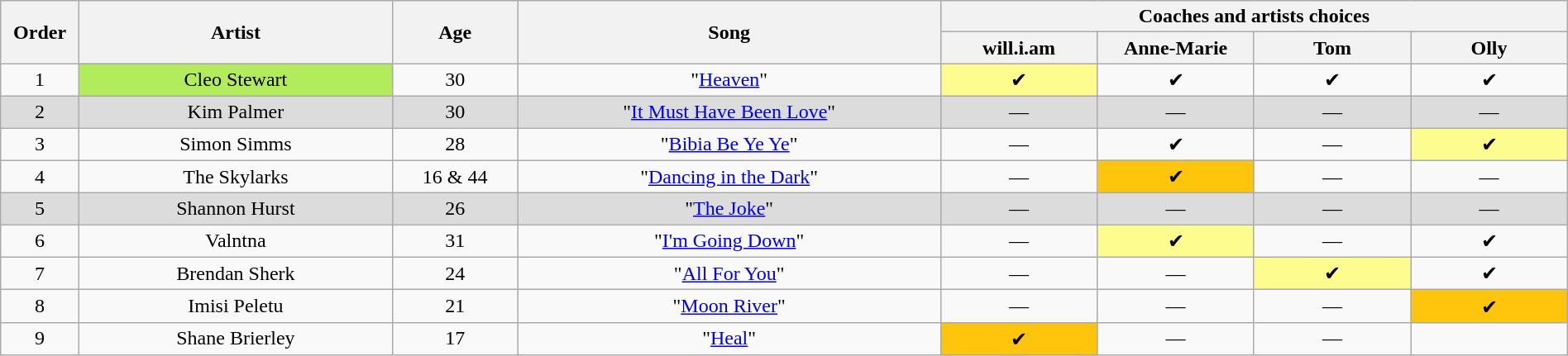<table class="wikitable" style="text-align:center; width:100%">
<tr>
<th rowspan="2" scope="col" style="width:05%">Order</th>
<th rowspan="2" scope="col" style="width:20%">Artist</th>
<th scope="col" rowspan="2" style="width:08%">Age</th>
<th scope="col" rowspan="2" style="width:27%">Song</th>
<th scope="col" colspan="4" style="width:40%">Coaches and artists choices</th>
</tr>
<tr>
<th style="width:10%">will.i.am</th>
<th style="width:10%">Anne-Marie</th>
<th style="width:10%">Tom</th>
<th style="width:10%">Olly</th>
</tr>
<tr>
<td>1</td>
<td style= "background:#B2EC5D">Cleo Stewart</td>
<td>30</td>
<td>"<a href='#'>Heaven</a>"</td>
<td style="background:#fdfc8f">✔</td>
<td>✔</td>
<td>✔</td>
<td>✔</td>
</tr>
<tr style="background:#DCDCDC">
<td>2</td>
<td>Kim Palmer</td>
<td>30</td>
<td>"<a href='#'>It Must Have Been Love</a>"</td>
<td>—</td>
<td>—</td>
<td>—</td>
<td>—</td>
</tr>
<tr>
<td>3</td>
<td>Simon Simms</td>
<td>28</td>
<td>"<a href='#'>Bibia Be Ye Ye</a>"</td>
<td>—</td>
<td>✔</td>
<td>—</td>
<td style="background:#fdfc8f">✔</td>
</tr>
<tr>
<td>4</td>
<td>The Skylarks</td>
<td>16 & 44</td>
<td>"<a href='#'>Dancing in the Dark</a>"</td>
<td>—</td>
<td style="background:#FFC40C">✔</td>
<td>—</td>
<td>—</td>
</tr>
<tr style="background:#DCDCDC">
<td>5</td>
<td>Shannon Hurst</td>
<td>26</td>
<td>"<a href='#'>The Joke</a>"</td>
<td>—</td>
<td>—</td>
<td>—</td>
<td>—</td>
</tr>
<tr>
<td>6</td>
<td>Valntna</td>
<td>31</td>
<td>"<a href='#'>I'm Going Down</a>"</td>
<td>—</td>
<td style="background:#fdfc8f">✔</td>
<td>—</td>
<td>✔</td>
</tr>
<tr>
<td>7</td>
<td>Brendan Sherk</td>
<td>24</td>
<td>"<a href='#'>All For You</a>"</td>
<td>—</td>
<td>—</td>
<td style="background:#fdfc8f">✔</td>
<td>✔</td>
</tr>
<tr>
<td>8</td>
<td>Imisi Peletu</td>
<td>21</td>
<td>"<a href='#'>Moon River</a>"</td>
<td>—</td>
<td>—</td>
<td>—</td>
<td style="background:#FFC40C">✔</td>
</tr>
<tr>
<td>9</td>
<td>Shane Brierley</td>
<td>17</td>
<td>"<a href='#'>Heal</a>"</td>
<td style="background:#FFC40C">✔</td>
<td>—</td>
<td>—</td>
<td></td>
</tr>
</table>
